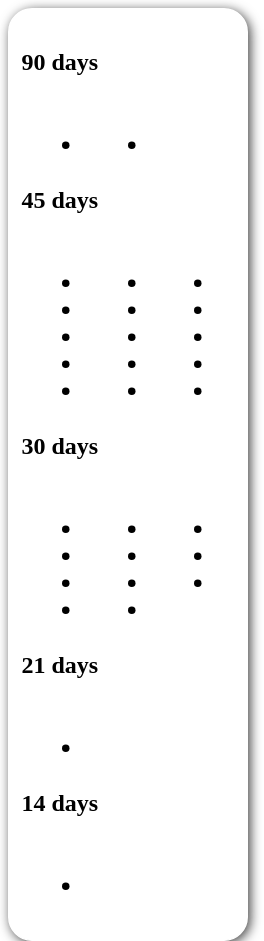<table style=" border-radius:1em; box-shadow: 0.1em 0.1em 0.5em rgba(0,0,0,0.75); background-color: white; border: 1px solid white; padding: 5px;">
<tr style="vertical-align:top;">
<td><br><strong>90 days</strong><table>
<tr>
<td><br><ul><li></li></ul></td>
<td valign="top"><br><ul><li></li></ul></td>
<td></td>
</tr>
</table>
<strong>45 days</strong><table>
<tr>
<td><br><ul><li></li><li></li><li></li><li></li><li></li></ul></td>
<td valign="top"><br><ul><li></li><li></li><li></li><li></li><li></li></ul></td>
<td valign="top"><br><ul><li></li><li></li><li></li><li></li><li></li></ul></td>
<td></td>
</tr>
</table>
<strong>30 days</strong><table>
<tr>
<td><br><ul><li></li><li></li><li></li><li></li></ul></td>
<td valign="top"><br><ul><li></li><li></li><li></li><li></li></ul></td>
<td valign="top"><br><ul><li></li><li></li><li></li></ul></td>
<td></td>
</tr>
</table>
<strong>21 days</strong><table>
<tr>
<td><br><ul><li></li></ul></td>
<td></td>
</tr>
</table>
<strong>14 days</strong><table>
<tr>
<td><br><ul><li></li></ul></td>
<td></td>
</tr>
</table>
</td>
<td></td>
</tr>
</table>
